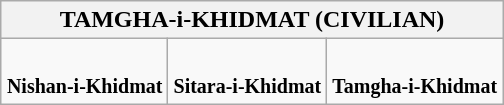<table class="wikitable" style="margin: 1em auto;">
<tr>
<th colspan="3"><strong>TAMGHA-i-KHIDMAT</strong> (CIVILIAN)</th>
</tr>
<tr align="center">
<td><br><strong><small>Nishan-i-Khidmat</small></strong></td>
<td><br><strong><small>Sitara-i-Khidmat</small></strong></td>
<td><br><strong><small>Tamgha-i-Khidmat</small></strong></td>
</tr>
</table>
